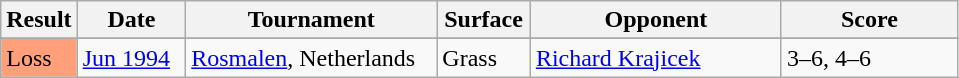<table class="sortable wikitable">
<tr>
<th style="width:40px">Result</th>
<th style="width:65px">Date</th>
<th style="width:160px">Tournament</th>
<th style="width:55px">Surface</th>
<th style="width:160px">Opponent</th>
<th style="width:110px" class="unsortable">Score</th>
</tr>
<tr bgcolor="#efefef">
</tr>
<tr>
<td style="background:#ffa07a;">Loss</td>
<td><a href='#'>Jun 1994</a></td>
<td><a href='#'>Rosmalen</a>, Netherlands</td>
<td>Grass</td>
<td> <a href='#'>Richard Krajicek</a></td>
<td>3–6, 4–6</td>
</tr>
</table>
